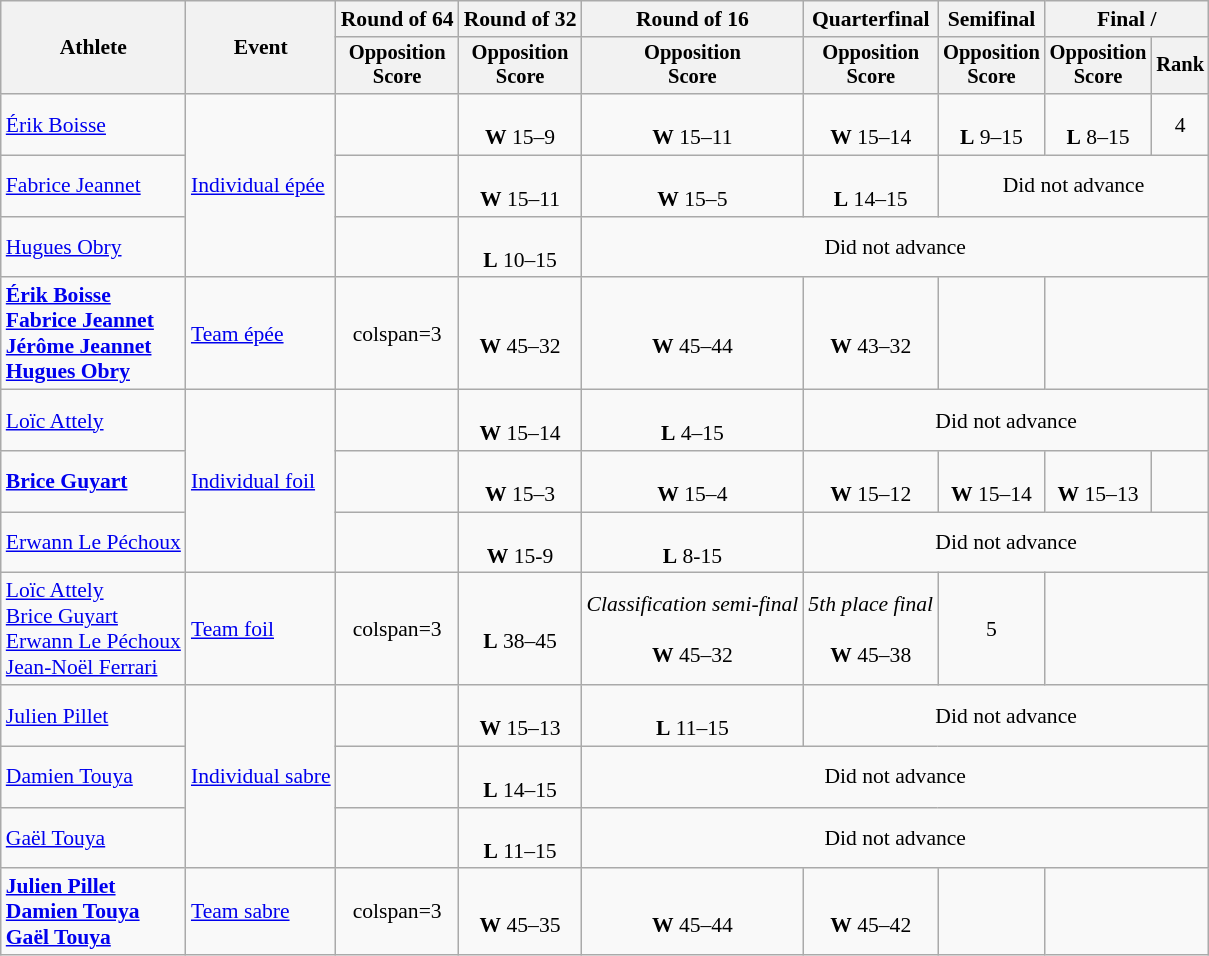<table class="wikitable" style="font-size:90%">
<tr>
<th rowspan="2">Athlete</th>
<th rowspan="2">Event</th>
<th>Round of 64</th>
<th>Round of 32</th>
<th>Round of 16</th>
<th>Quarterfinal</th>
<th>Semifinal</th>
<th colspan=2>Final / </th>
</tr>
<tr style="font-size:95%">
<th>Opposition <br> Score</th>
<th>Opposition <br> Score</th>
<th>Opposition <br> Score</th>
<th>Opposition <br> Score</th>
<th>Opposition <br> Score</th>
<th>Opposition <br> Score</th>
<th>Rank</th>
</tr>
<tr align=center>
<td align=left><a href='#'>Érik Boisse</a></td>
<td align=left rowspan=3><a href='#'>Individual épée</a></td>
<td></td>
<td><br><strong>W</strong> 15–9</td>
<td><br><strong>W</strong> 15–11</td>
<td><br><strong>W</strong> 15–14</td>
<td><br><strong>L</strong> 9–15</td>
<td><br><strong>L</strong> 8–15</td>
<td>4</td>
</tr>
<tr align=center>
<td align=left><a href='#'>Fabrice Jeannet</a></td>
<td></td>
<td><br><strong>W</strong> 15–11</td>
<td><br><strong>W</strong> 15–5</td>
<td><br><strong>L</strong> 14–15</td>
<td colspan=3>Did not advance</td>
</tr>
<tr align=center>
<td align=left><a href='#'>Hugues Obry</a></td>
<td></td>
<td><br><strong>L</strong> 10–15</td>
<td colspan=5>Did not advance</td>
</tr>
<tr align=center>
<td align=left><strong><a href='#'>Érik Boisse</a><br><a href='#'>Fabrice Jeannet</a><br><a href='#'>Jérôme Jeannet</a><br><a href='#'>Hugues Obry</a></strong></td>
<td align=left><a href='#'>Team épée</a></td>
<td>colspan=3 </td>
<td><br><strong>W</strong> 45–32</td>
<td><br><strong>W</strong> 45–44</td>
<td><br><strong>W</strong> 43–32</td>
<td></td>
</tr>
<tr align=center>
<td align=left><a href='#'>Loïc Attely</a></td>
<td align=left rowspan=3><a href='#'>Individual foil</a></td>
<td></td>
<td><br><strong>W</strong> 15–14</td>
<td><br><strong>L</strong> 4–15</td>
<td colspan=4>Did not advance</td>
</tr>
<tr align=center>
<td align=left><strong><a href='#'>Brice Guyart</a></strong></td>
<td></td>
<td><br><strong>W</strong> 15–3</td>
<td><br><strong>W</strong> 15–4</td>
<td><br><strong>W</strong> 15–12</td>
<td><br><strong>W</strong> 15–14</td>
<td><br><strong>W</strong> 15–13</td>
<td></td>
</tr>
<tr align=center>
<td align=left><a href='#'>Erwann Le Péchoux</a></td>
<td></td>
<td><br><strong>W</strong> 15-9</td>
<td><br><strong>L</strong> 8-15</td>
<td colspan=4>Did not advance</td>
</tr>
<tr align=center>
<td align=left><a href='#'>Loïc Attely</a><br><a href='#'>Brice Guyart</a><br><a href='#'>Erwann Le Péchoux</a><br><a href='#'>Jean-Noël Ferrari</a></td>
<td align=left><a href='#'>Team foil</a></td>
<td>colspan=3 </td>
<td><br><strong>L</strong> 38–45</td>
<td><em>Classification semi-final</em><br><br><strong>W</strong> 45–32</td>
<td><em>5th place final</em><br><br><strong>W</strong> 45–38</td>
<td>5</td>
</tr>
<tr align=center>
<td align=left><a href='#'>Julien Pillet</a></td>
<td align=left rowspan=3><a href='#'>Individual sabre</a></td>
<td></td>
<td><br><strong>W</strong> 15–13</td>
<td><br><strong>L</strong> 11–15</td>
<td colspan=4>Did not advance</td>
</tr>
<tr align=center>
<td align=left><a href='#'>Damien Touya</a></td>
<td></td>
<td><br><strong>L</strong> 14–15</td>
<td colspan=5>Did not advance</td>
</tr>
<tr align=center>
<td align=left><a href='#'>Gaël Touya</a></td>
<td></td>
<td><br><strong>L</strong> 11–15</td>
<td colspan=5>Did not advance</td>
</tr>
<tr align=center>
<td align=left><strong><a href='#'>Julien Pillet</a><br><a href='#'>Damien Touya</a><br><a href='#'>Gaël Touya</a></strong></td>
<td align=left><a href='#'>Team sabre</a></td>
<td>colspan=3 </td>
<td><br><strong>W</strong> 45–35</td>
<td><br><strong>W</strong> 45–44</td>
<td><br><strong>W</strong> 45–42</td>
<td></td>
</tr>
</table>
